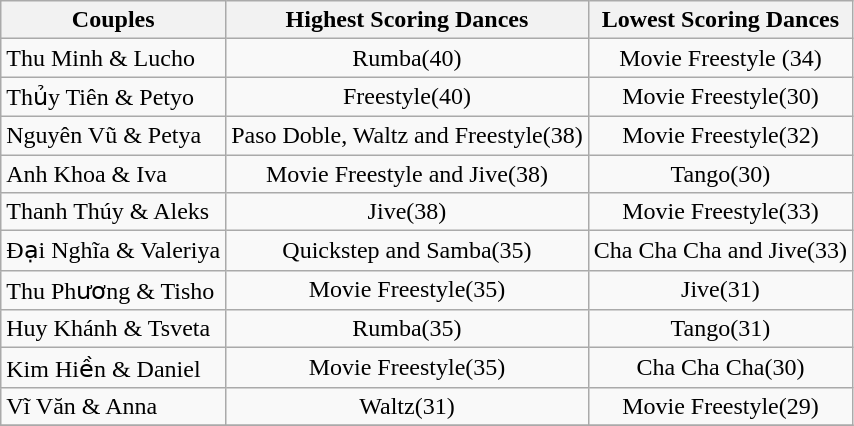<table class="wikitable" align="center">
<tr>
<th>Couples</th>
<th>Highest Scoring Dances</th>
<th>Lowest Scoring Dances</th>
</tr>
<tr align=center>
<td align=left>Thu Minh & Lucho</td>
<td>Rumba(40)</td>
<td>Movie Freestyle (34)</td>
</tr>
<tr align=center>
<td align=left>Thủy Tiên & Petyo</td>
<td>Freestyle(40)</td>
<td>Movie Freestyle(30)</td>
</tr>
<tr align=center>
<td align=left>Nguyên Vũ & Petya</td>
<td>Paso Doble, Waltz and Freestyle(38)</td>
<td>Movie Freestyle(32)</td>
</tr>
<tr align=center>
<td align=left>Anh Khoa & Iva</td>
<td>Movie Freestyle and Jive(38)</td>
<td>Tango(30)</td>
</tr>
<tr align=center>
<td align=left>Thanh Thúy & Aleks</td>
<td>Jive(38)</td>
<td>Movie Freestyle(33)</td>
</tr>
<tr align=center>
<td align=left>Đại Nghĩa & Valeriya</td>
<td>Quickstep and Samba(35)</td>
<td>Cha Cha Cha and Jive(33)</td>
</tr>
<tr align=center>
<td align=left>Thu Phương & Tisho</td>
<td>Movie Freestyle(35)</td>
<td>Jive(31)</td>
</tr>
<tr align=center>
<td align=left>Huy Khánh & Tsveta</td>
<td>Rumba(35)</td>
<td>Tango(31)</td>
</tr>
<tr align=center>
<td align=left>Kim Hiền & Daniel</td>
<td>Movie Freestyle(35)</td>
<td>Cha Cha Cha(30)</td>
</tr>
<tr align=center>
<td align=left>Vĩ Văn & Anna</td>
<td>Waltz(31)</td>
<td>Movie Freestyle(29)</td>
</tr>
<tr>
</tr>
</table>
